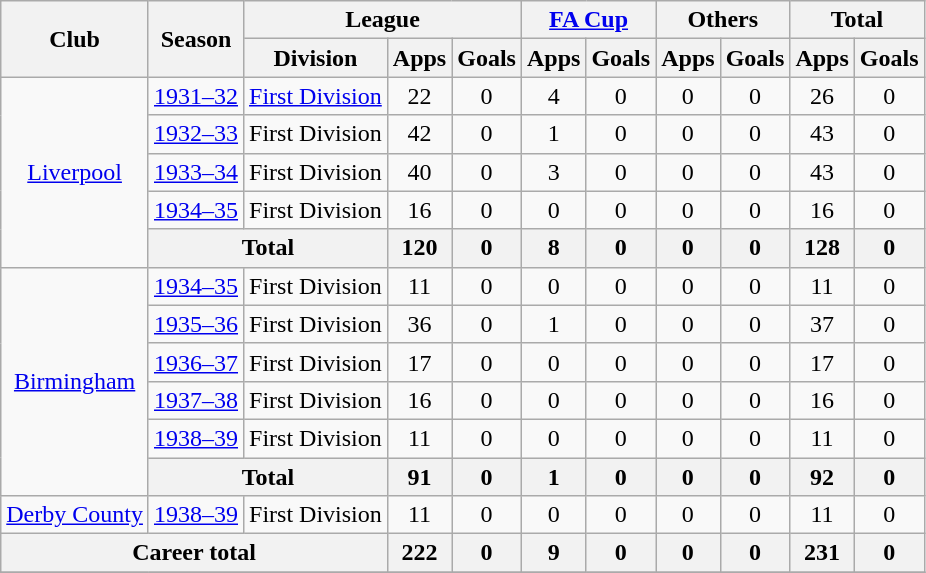<table class="wikitable" style="text-align: center;">
<tr>
<th rowspan="2">Club</th>
<th rowspan="2">Season</th>
<th colspan="3">League</th>
<th colspan="2"><a href='#'>FA Cup</a></th>
<th colspan="2">Others</th>
<th colspan="2">Total</th>
</tr>
<tr>
<th>Division</th>
<th>Apps</th>
<th>Goals</th>
<th>Apps</th>
<th>Goals</th>
<th>Apps</th>
<th>Goals</th>
<th>Apps</th>
<th>Goals</th>
</tr>
<tr>
<td rowspan="5"><a href='#'>Liverpool</a></td>
<td><a href='#'>1931–32</a></td>
<td><a href='#'>First Division</a></td>
<td>22</td>
<td>0</td>
<td>4</td>
<td>0</td>
<td>0</td>
<td>0</td>
<td>26</td>
<td>0</td>
</tr>
<tr>
<td><a href='#'>1932–33</a></td>
<td>First Division</td>
<td>42</td>
<td>0</td>
<td>1</td>
<td>0</td>
<td>0</td>
<td>0</td>
<td>43</td>
<td>0</td>
</tr>
<tr>
<td><a href='#'>1933–34</a></td>
<td>First Division</td>
<td>40</td>
<td>0</td>
<td>3</td>
<td>0</td>
<td>0</td>
<td>0</td>
<td>43</td>
<td>0</td>
</tr>
<tr>
<td><a href='#'>1934–35</a></td>
<td>First Division</td>
<td>16</td>
<td>0</td>
<td>0</td>
<td>0</td>
<td>0</td>
<td>0</td>
<td>16</td>
<td>0</td>
</tr>
<tr>
<th colspan="2">Total</th>
<th>120</th>
<th>0</th>
<th>8</th>
<th>0</th>
<th>0</th>
<th>0</th>
<th>128</th>
<th>0</th>
</tr>
<tr>
<td rowspan="6"><a href='#'>Birmingham</a></td>
<td><a href='#'>1934–35</a></td>
<td>First Division</td>
<td>11</td>
<td>0</td>
<td>0</td>
<td>0</td>
<td>0</td>
<td>0</td>
<td>11</td>
<td>0</td>
</tr>
<tr>
<td><a href='#'>1935–36</a></td>
<td>First Division</td>
<td>36</td>
<td>0</td>
<td>1</td>
<td>0</td>
<td>0</td>
<td>0</td>
<td>37</td>
<td>0</td>
</tr>
<tr>
<td><a href='#'>1936–37</a></td>
<td>First Division</td>
<td>17</td>
<td>0</td>
<td>0</td>
<td>0</td>
<td>0</td>
<td>0</td>
<td>17</td>
<td>0</td>
</tr>
<tr>
<td><a href='#'>1937–38</a></td>
<td>First Division</td>
<td>16</td>
<td>0</td>
<td>0</td>
<td>0</td>
<td>0</td>
<td>0</td>
<td>16</td>
<td>0</td>
</tr>
<tr>
<td><a href='#'>1938–39</a></td>
<td>First Division</td>
<td>11</td>
<td>0</td>
<td>0</td>
<td>0</td>
<td>0</td>
<td>0</td>
<td>11</td>
<td>0</td>
</tr>
<tr>
<th colspan="2">Total</th>
<th>91</th>
<th>0</th>
<th>1</th>
<th>0</th>
<th>0</th>
<th>0</th>
<th>92</th>
<th>0</th>
</tr>
<tr>
<td><a href='#'>Derby County</a></td>
<td><a href='#'>1938–39</a></td>
<td>First Division</td>
<td>11</td>
<td>0</td>
<td>0</td>
<td>0</td>
<td>0</td>
<td>0</td>
<td>11</td>
<td>0</td>
</tr>
<tr>
<th colspan="3">Career total</th>
<th>222</th>
<th>0</th>
<th>9</th>
<th>0</th>
<th>0</th>
<th>0</th>
<th>231</th>
<th>0</th>
</tr>
<tr>
</tr>
</table>
